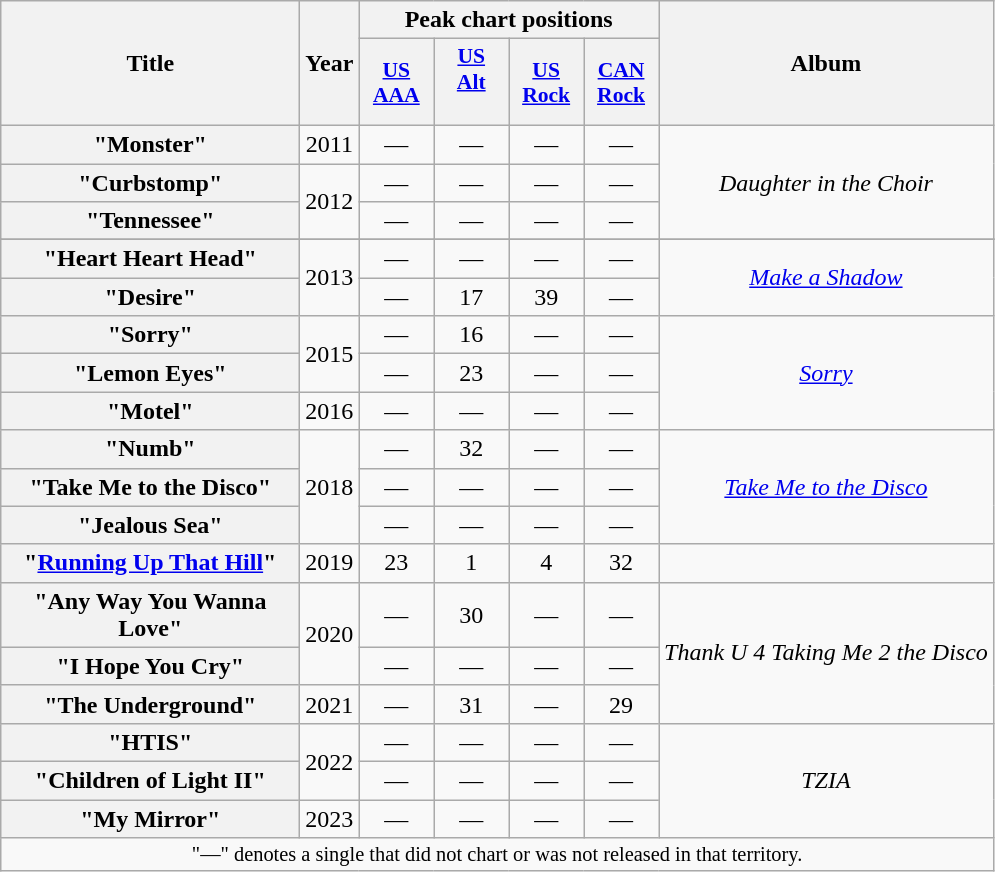<table class="wikitable plainrowheaders" style="text-align:center">
<tr>
<th scope="col" rowspan="2" style="width:12em;">Title</th>
<th scope="col" rowspan="2">Year</th>
<th scope="col" colspan="4">Peak chart positions</th>
<th scope="col" rowspan="2">Album</th>
</tr>
<tr>
<th scope="col" style="width:3em;font-size:90%;"><a href='#'>US<br>AAA</a><br></th>
<th scope="col" style="width:3em;font-size:90%;"><a href='#'>US<br>Alt<br></a><br></th>
<th scope="col" style="width:3em;font-size:90%;"><a href='#'>US<br>Rock</a><br></th>
<th scope="col" style="width:3em;font-size:90%;"><a href='#'>CAN<br>Rock</a><br></th>
</tr>
<tr>
<th scope="row">"Monster"</th>
<td>2011</td>
<td>—</td>
<td>—</td>
<td>—</td>
<td>—</td>
<td rowspan="3"><em>Daughter in the Choir</em></td>
</tr>
<tr>
<th scope="row">"Curbstomp"</th>
<td rowspan="2">2012</td>
<td>—</td>
<td>—</td>
<td>—</td>
<td>—</td>
</tr>
<tr>
<th scope="row">"Tennessee"<br></th>
<td>—</td>
<td>—</td>
<td>—</td>
<td>—</td>
</tr>
<tr>
</tr>
<tr>
<th scope="row">"Heart Heart Head"</th>
<td rowspan="2">2013</td>
<td>—</td>
<td>—</td>
<td>—</td>
<td>—</td>
<td rowspan="2"><em><a href='#'>Make a Shadow</a></em></td>
</tr>
<tr>
<th scope="row">"Desire"</th>
<td>—</td>
<td>17</td>
<td>39</td>
<td>—</td>
</tr>
<tr>
<th scope="row">"Sorry"</th>
<td rowspan="2">2015</td>
<td>—</td>
<td>16</td>
<td>—</td>
<td>—</td>
<td rowspan="3"><em><a href='#'>Sorry</a></em></td>
</tr>
<tr>
<th scope="row">"Lemon Eyes"</th>
<td>—</td>
<td>23</td>
<td>—</td>
<td>—</td>
</tr>
<tr>
<th scope="row">"Motel"</th>
<td>2016</td>
<td>—</td>
<td>—</td>
<td>—</td>
<td>—</td>
</tr>
<tr>
<th scope="row">"Numb"</th>
<td rowspan= "3">2018</td>
<td>—</td>
<td>32</td>
<td>—</td>
<td>—</td>
<td rowspan="3"><em><a href='#'>Take Me to the Disco</a></em></td>
</tr>
<tr>
<th scope="row">"Take Me to the Disco"</th>
<td>—</td>
<td>—</td>
<td>—</td>
<td>—</td>
</tr>
<tr>
<th scope="row">"Jealous Sea"</th>
<td>—</td>
<td>—</td>
<td>—</td>
<td>—</td>
</tr>
<tr>
<th scope="row">"<a href='#'>Running Up That Hill</a>"</th>
<td>2019</td>
<td>23</td>
<td>1</td>
<td>4</td>
<td>32</td>
<td></td>
</tr>
<tr>
<th scope="row">"Any Way You Wanna Love"</th>
<td rowspan="2">2020</td>
<td>—</td>
<td>30</td>
<td>—</td>
<td>—</td>
<td rowspan="3"><em>Thank U 4 Taking Me 2 the Disco</em></td>
</tr>
<tr>
<th scope="row">"I Hope You Cry"</th>
<td>—</td>
<td>—</td>
<td>—</td>
<td>—</td>
</tr>
<tr>
<th scope="row">"The Underground"</th>
<td>2021</td>
<td>—</td>
<td>31</td>
<td>—</td>
<td>29</td>
</tr>
<tr>
<th scope="row">"HTIS"<br></th>
<td rowspan="2">2022</td>
<td>—</td>
<td>—</td>
<td>—</td>
<td>—</td>
<td rowspan="3"><em>TZIA</em></td>
</tr>
<tr>
<th scope="row">"Children of Light II"</th>
<td>—</td>
<td>—</td>
<td>—</td>
<td>—</td>
</tr>
<tr>
<th scope="row">"My Mirror"</th>
<td>2023</td>
<td>—</td>
<td>—</td>
<td>—</td>
<td>—</td>
</tr>
<tr>
<td colspan="12" style="font-size:85%">"—" denotes a single that did not chart or was not released in that territory.</td>
</tr>
</table>
